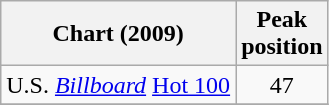<table class="wikitable">
<tr>
<th>Chart (2009)</th>
<th>Peak<br>position</th>
</tr>
<tr>
<td>U.S. <em><a href='#'>Billboard</a></em> <a href='#'>Hot 100</a></td>
<td align="center">47</td>
</tr>
<tr>
</tr>
</table>
